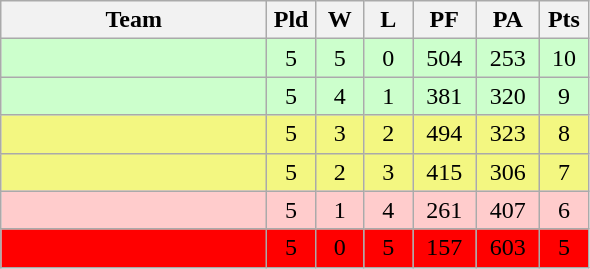<table class="wikitable" style="text-align:center;">
<tr>
<th width=170>Team</th>
<th width=25>Pld</th>
<th width=25>W</th>
<th width=25>L</th>
<th width=35>PF</th>
<th width=35>PA</th>
<th width=25>Pts</th>
</tr>
<tr bgcolor=#ccffcc>
<td align="left"></td>
<td>5</td>
<td>5</td>
<td>0</td>
<td>504</td>
<td>253</td>
<td>10</td>
</tr>
<tr bgcolor=#ccffcc>
<td align="left"></td>
<td>5</td>
<td>4</td>
<td>1</td>
<td>381</td>
<td>320</td>
<td>9</td>
</tr>
<tr bgcolor=#F3F781>
<td align="left"></td>
<td>5</td>
<td>3</td>
<td>2</td>
<td>494</td>
<td>323</td>
<td>8</td>
</tr>
<tr bgcolor=#F3F781>
<td align="left"></td>
<td>5</td>
<td>2</td>
<td>3</td>
<td>415</td>
<td>306</td>
<td>7</td>
</tr>
<tr bgcolor=#ffcccc>
<td align="left"></td>
<td>5</td>
<td>1</td>
<td>4</td>
<td>261</td>
<td>407</td>
<td>6</td>
</tr>
<tr bgcolor=#FF0000>
<td align="left"></td>
<td>5</td>
<td>0</td>
<td>5</td>
<td>157</td>
<td>603</td>
<td>5</td>
</tr>
</table>
